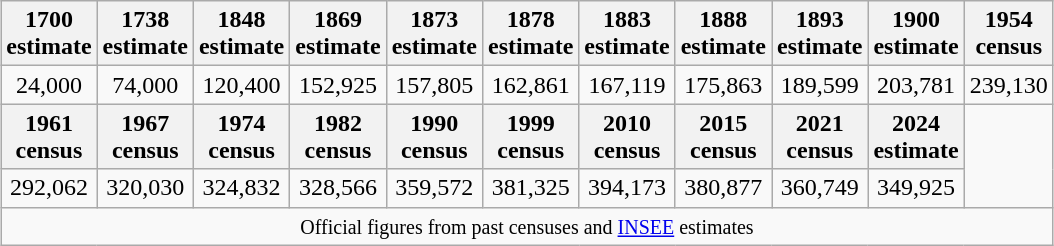<table class="wikitable" style="margin: 1em auto 1em auto;">
<tr>
<th>1700<br>estimate</th>
<th>1738<br>estimate</th>
<th>1848<br>estimate</th>
<th>1869<br>estimate</th>
<th>1873<br>estimate</th>
<th>1878<br>estimate</th>
<th>1883<br>estimate</th>
<th>1888<br>estimate</th>
<th>1893<br>estimate</th>
<th>1900<br>estimate</th>
<th>1954<br>census</th>
</tr>
<tr style="text-align:center;">
<td>24,000</td>
<td style="text-align:center;">74,000</td>
<td style="text-align:center;">120,400</td>
<td style="text-align:center;">152,925</td>
<td style="text-align:center;">157,805</td>
<td style="text-align:center;">162,861</td>
<td style="text-align:center;">167,119</td>
<td style="text-align:center;">175,863</td>
<td style="text-align:center;">189,599</td>
<td style="text-align:center;">203,781</td>
<td>239,130</td>
</tr>
<tr>
<th>1961<br>census</th>
<th>1967<br>census</th>
<th>1974<br>census</th>
<th>1982<br>census</th>
<th>1990<br>census</th>
<th>1999<br>census</th>
<th>2010<br>census</th>
<th>2015<br>census</th>
<th>2021<br>census</th>
<th>2024<br>estimate</th>
</tr>
<tr style="text-align:center;">
<td>292,062</td>
<td style="text-align:center;">320,030</td>
<td style="text-align:center;">324,832</td>
<td style="text-align:center;">328,566</td>
<td style="text-align:center;">359,572</td>
<td style="text-align:center;">381,325</td>
<td style="text-align:center;">394,173</td>
<td style="text-align:center;">380,877</td>
<td style="text-align:center;">360,749</td>
<td style="text-align:center;">349,925</td>
</tr>
<tr>
<td colspan="21" style="text-align:center;"><small>Official figures from past censuses and <a href='#'>INSEE</a> estimates</small></td>
</tr>
</table>
